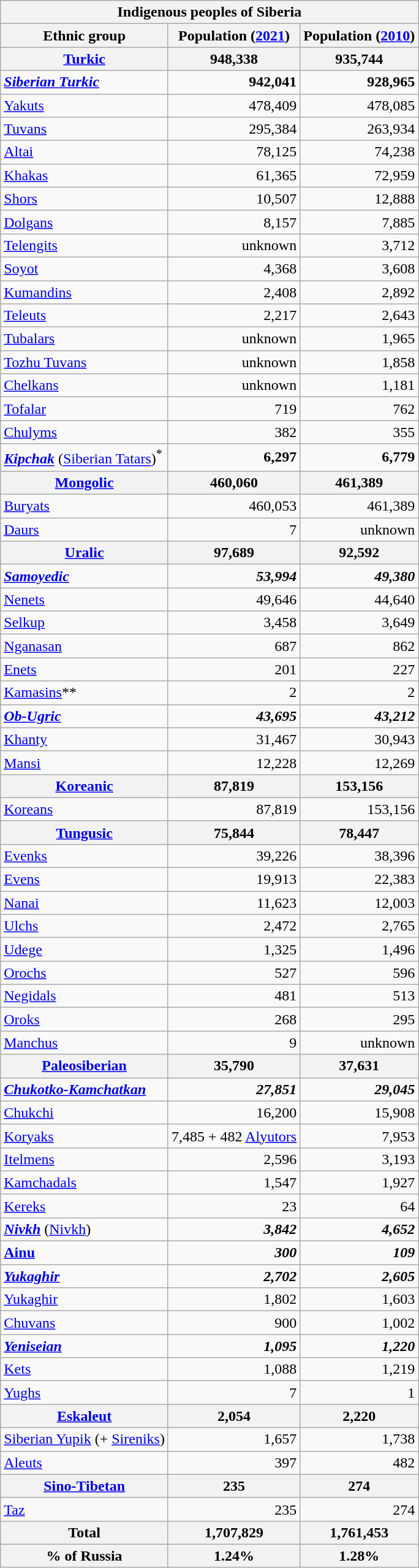<table class="wikitable" style="text-align: right">
<tr>
<th colspan=3>Indigenous peoples of Siberia</th>
</tr>
<tr>
<th>Ethnic group</th>
<th>Population (<a href='#'>2021</a>)</th>
<th>Population (<a href='#'>2010</a>)</th>
</tr>
<tr>
<th><a href='#'>Turkic</a></th>
<th> 948,338</th>
<th>935,744</th>
</tr>
<tr>
<td align="left"><strong><em><a href='#'>Siberian Turkic</a></em></strong></td>
<td><strong>942,041</strong></td>
<td><strong>928,965</strong></td>
</tr>
<tr>
<td align="left"><a href='#'>Yakuts</a></td>
<td>478,409</td>
<td>478,085</td>
</tr>
<tr>
<td align="left"><a href='#'>Tuvans</a></td>
<td>295,384</td>
<td>263,934</td>
</tr>
<tr>
<td align="left"><a href='#'>Altai</a></td>
<td>78,125</td>
<td>74,238</td>
</tr>
<tr>
<td align="left"><a href='#'>Khakas</a></td>
<td>61,365</td>
<td>72,959</td>
</tr>
<tr>
<td align="left"><a href='#'>Shors</a></td>
<td>10,507</td>
<td>12,888</td>
</tr>
<tr>
<td align="left"><a href='#'>Dolgans</a></td>
<td>8,157</td>
<td>7,885</td>
</tr>
<tr>
<td align="left"><a href='#'>Telengits</a></td>
<td>unknown</td>
<td>3,712</td>
</tr>
<tr>
<td align="left"><a href='#'>Soyot</a></td>
<td>4,368</td>
<td>3,608</td>
</tr>
<tr>
<td align="left"><a href='#'>Kumandins</a></td>
<td>2,408</td>
<td>2,892</td>
</tr>
<tr>
<td align="left"><a href='#'>Teleuts</a></td>
<td>2,217</td>
<td>2,643</td>
</tr>
<tr>
<td align="left"><a href='#'>Tubalars</a></td>
<td>unknown</td>
<td>1,965</td>
</tr>
<tr>
<td align="left"><a href='#'>Tozhu Tuvans</a></td>
<td>unknown</td>
<td>1,858</td>
</tr>
<tr>
<td align="left"><a href='#'>Chelkans</a></td>
<td>unknown</td>
<td>1,181</td>
</tr>
<tr>
<td align="left"><a href='#'>Tofalar</a></td>
<td>719</td>
<td>762</td>
</tr>
<tr>
<td align="left"><a href='#'>Chulyms</a></td>
<td>382</td>
<td>355</td>
</tr>
<tr>
<td align="left"><strong><em><a href='#'>Kipchak</a></em></strong> (<a href='#'>Siberian Tatars</a>)<sup>*</sup></td>
<td><strong>6,297</strong></td>
<td><strong>6,779</strong></td>
</tr>
<tr>
<th><a href='#'>Mongolic</a></th>
<th> 460,060</th>
<th>461,389</th>
</tr>
<tr>
<td align="left"><a href='#'>Buryats</a></td>
<td>460,053</td>
<td>461,389</td>
</tr>
<tr>
<td align="left"><a href='#'>Daurs</a></td>
<td>7</td>
<td>unknown</td>
</tr>
<tr>
<th align="left"><a href='#'>Uralic</a></th>
<th> 97,689</th>
<th>92,592</th>
</tr>
<tr>
<td align="left"><strong><a href='#'><em>Samoyedic</em></a></strong></td>
<td><strong><em>53,994</em></strong></td>
<td><strong><em>49,380</em></strong></td>
</tr>
<tr>
<td align="left"><a href='#'>Nenets</a></td>
<td>49,646</td>
<td>44,640</td>
</tr>
<tr>
<td align="left"><a href='#'>Selkup</a></td>
<td>3,458</td>
<td>3,649</td>
</tr>
<tr>
<td align="left"><a href='#'>Nganasan</a></td>
<td>687</td>
<td>862</td>
</tr>
<tr>
<td align="left"><a href='#'>Enets</a></td>
<td>201</td>
<td>227</td>
</tr>
<tr>
<td align="left"><a href='#'>Kamasins</a>**</td>
<td>2</td>
<td>2</td>
</tr>
<tr>
<td align="left"><strong><a href='#'><em>Ob-Ugric</em></a></strong></td>
<td><strong><em>43,695</em></strong></td>
<td><strong><em>43,212</em></strong></td>
</tr>
<tr>
<td align="left"><a href='#'>Khanty</a></td>
<td>31,467</td>
<td>30,943</td>
</tr>
<tr>
<td align="left"><a href='#'>Mansi</a></td>
<td>12,228</td>
<td>12,269</td>
</tr>
<tr>
<th><a href='#'>Koreanic</a></th>
<th> 87,819</th>
<th>153,156</th>
</tr>
<tr>
<td align="left"><a href='#'>Koreans</a></td>
<td>87,819</td>
<td>153,156</td>
</tr>
<tr>
<th><a href='#'>Tungusic</a></th>
<th> 75,844</th>
<th>78,447</th>
</tr>
<tr>
<td align="left"><a href='#'>Evenks</a></td>
<td>39,226</td>
<td>38,396</td>
</tr>
<tr>
<td align="left"><a href='#'>Evens</a></td>
<td>19,913</td>
<td>22,383</td>
</tr>
<tr>
<td align="left"><a href='#'>Nanai</a></td>
<td>11,623</td>
<td>12,003</td>
</tr>
<tr>
<td align="left"><a href='#'>Ulchs</a></td>
<td>2,472</td>
<td>2,765</td>
</tr>
<tr>
<td align="left"><a href='#'>Udege</a></td>
<td>1,325</td>
<td>1,496</td>
</tr>
<tr>
<td align="left"><a href='#'>Orochs</a></td>
<td>527</td>
<td>596</td>
</tr>
<tr>
<td align="left"><a href='#'>Negidals</a></td>
<td>481</td>
<td>513</td>
</tr>
<tr>
<td align="left"><a href='#'>Oroks</a></td>
<td>268</td>
<td>295</td>
</tr>
<tr>
<td align="left"><a href='#'>Manchus</a></td>
<td>9</td>
<td>unknown</td>
</tr>
<tr>
<th align="left"><a href='#'>Paleosiberian</a></th>
<th> 35,790</th>
<th>37,631</th>
</tr>
<tr>
<td align="left"><strong><em><a href='#'>Chukotko-Kamchatkan</a></em></strong></td>
<td><strong><em>27,851</em></strong></td>
<td><strong><em>29,045</em></strong></td>
</tr>
<tr>
<td align="left"><a href='#'>Chukchi</a></td>
<td>16,200</td>
<td>15,908</td>
</tr>
<tr>
<td align="left"><a href='#'>Koryaks</a></td>
<td>7,485 + 482 <a href='#'>Alyutors</a></td>
<td>7,953</td>
</tr>
<tr>
<td align="left"><a href='#'>Itelmens</a></td>
<td>2,596</td>
<td>3,193</td>
</tr>
<tr>
<td align="left"><a href='#'>Kamchadals</a></td>
<td>1,547</td>
<td>1,927</td>
</tr>
<tr>
<td align="left"><a href='#'>Kereks</a></td>
<td>23</td>
<td>64</td>
</tr>
<tr>
<td align="left"><strong><a href='#'><em>Nivkh</em></a></strong> (<a href='#'>Nivkh</a>)</td>
<td><strong><em>3,842</em></strong></td>
<td><strong><em>4,652</em></strong></td>
</tr>
<tr>
<td align="left"><strong><a href='#'>Ainu</a></strong></td>
<td><strong><em>300</em></strong></td>
<td><strong><em>109</em></strong></td>
</tr>
<tr>
<td align="left"><strong><a href='#'><em>Yukaghir</em></a></strong></td>
<td><strong><em>2,702</em></strong></td>
<td><strong><em>2,605</em></strong></td>
</tr>
<tr>
<td align="left"><a href='#'>Yukaghir</a></td>
<td>1,802</td>
<td>1,603</td>
</tr>
<tr>
<td align="left"><a href='#'>Chuvans</a></td>
<td>900</td>
<td>1,002</td>
</tr>
<tr>
<td align="left"><strong><a href='#'><em>Yeniseian</em></a></strong></td>
<td><strong><em>1,095</em></strong></td>
<td><strong><em>1,220</em></strong></td>
</tr>
<tr>
<td align="left"><a href='#'>Kets</a></td>
<td>1,088</td>
<td>1,219</td>
</tr>
<tr>
<td align="left"><a href='#'>Yughs</a></td>
<td>7</td>
<td>1</td>
</tr>
<tr>
<th align="left"><a href='#'>Eskaleut</a></th>
<th> 2,054</th>
<th>2,220</th>
</tr>
<tr>
<td align="left"><a href='#'>Siberian Yupik</a> (+ <a href='#'>Sireniks</a>)</td>
<td>1,657</td>
<td>1,738</td>
</tr>
<tr>
<td align="left"><a href='#'>Aleuts</a></td>
<td>397</td>
<td>482</td>
</tr>
<tr>
<th align="left"><a href='#'>Sino-Tibetan</a></th>
<th> 235</th>
<th>274</th>
</tr>
<tr>
<td align="left"><a href='#'>Taz</a></td>
<td>235</td>
<td>274</td>
</tr>
<tr>
<th>Total</th>
<th> 1,707,829</th>
<th>1,761,453</th>
</tr>
<tr>
<th>% of Russia</th>
<th> 1.24%</th>
<th>1.28%</th>
</tr>
</table>
